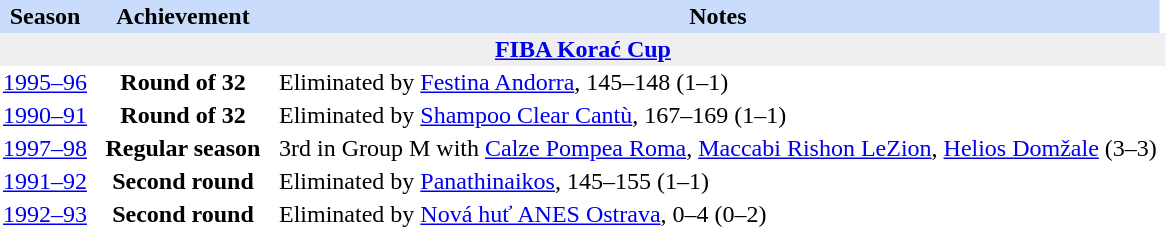<table class="toccolours" border="0" cellpadding="2" cellspacing="0" align="left" style="margin:0.5em;">
<tr bgcolor=#CADCFB>
<th>Season</th>
<th style="width:120px;">Achievement</th>
<th>Notes</th>
</tr>
<tr>
<th colspan="4" bgcolor=#EFEFEF><a href='#'>FIBA Korać Cup</a></th>
</tr>
<tr>
<td align="center"><a href='#'>1995–96</a></td>
<td align="center"><strong>Round of 32</strong></td>
<td align="left">Eliminated by <a href='#'>Festina Andorra</a>, 145–148 (1–1)</td>
</tr>
<tr>
<td align="center"><a href='#'>1990–91</a></td>
<td align="center"><strong>Round of 32</strong></td>
<td align="left">Eliminated by <a href='#'>Shampoo Clear Cantù</a>, 167–169 (1–1)</td>
</tr>
<tr>
<td align="center"><a href='#'>1997–98</a></td>
<td align="center"><strong>Regular season</strong></td>
<td align="left">3rd in Group M with <a href='#'>Calze Pompea Roma</a>, <a href='#'>Maccabi Rishon LeZion</a>, <a href='#'>Helios Domžale</a> (3–3)</td>
</tr>
<tr>
<td align="center"><a href='#'>1991–92</a></td>
<td align="center"><strong>Second round</strong></td>
<td align="left">Eliminated by <a href='#'>Panathinaikos</a>, 145–155 (1–1)</td>
</tr>
<tr>
<td align="center"><a href='#'>1992–93</a></td>
<td align="center"><strong>Second round</strong></td>
<td align="left">Eliminated by <a href='#'>Nová huť ANES Ostrava</a>, 0–4 (0–2)</td>
<td></td>
</tr>
<tr>
<td></td>
</tr>
</table>
